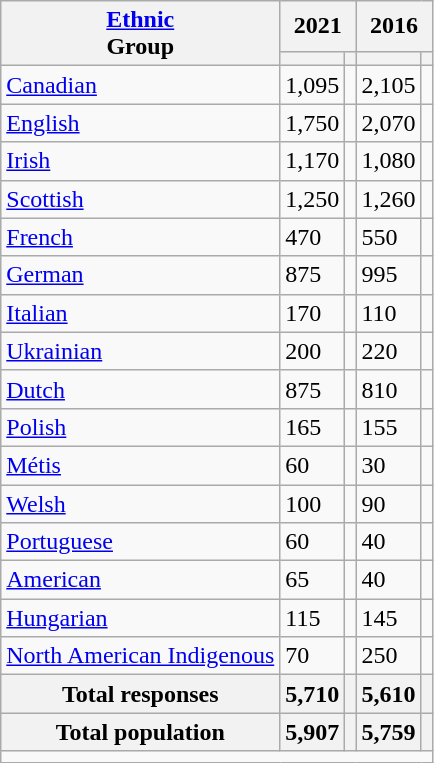<table class="wikitable collapsible sortable">
<tr>
<th rowspan="2"><a href='#'>Ethnic</a><br>Group</th>
<th colspan="2">2021</th>
<th colspan="2">2016</th>
</tr>
<tr>
<th><a href='#'></a></th>
<th></th>
<th><a href='#'></a></th>
<th></th>
</tr>
<tr>
<td><a href='#'>Canadian</a></td>
<td>1,095</td>
<td></td>
<td>2,105</td>
<td></td>
</tr>
<tr>
<td><a href='#'>English</a></td>
<td>1,750</td>
<td></td>
<td>2,070</td>
<td></td>
</tr>
<tr>
<td><a href='#'>Irish</a></td>
<td>1,170</td>
<td></td>
<td>1,080</td>
<td></td>
</tr>
<tr>
<td><a href='#'>Scottish</a></td>
<td>1,250</td>
<td></td>
<td>1,260</td>
<td></td>
</tr>
<tr>
<td><a href='#'>French</a></td>
<td>470</td>
<td></td>
<td>550</td>
<td></td>
</tr>
<tr>
<td><a href='#'>German</a></td>
<td>875</td>
<td></td>
<td>995</td>
<td></td>
</tr>
<tr>
<td><a href='#'>Italian</a></td>
<td>170</td>
<td></td>
<td>110</td>
<td></td>
</tr>
<tr>
<td><a href='#'>Ukrainian</a></td>
<td>200</td>
<td></td>
<td>220</td>
<td></td>
</tr>
<tr>
<td><a href='#'>Dutch</a></td>
<td>875</td>
<td></td>
<td>810</td>
<td></td>
</tr>
<tr>
<td><a href='#'>Polish</a></td>
<td>165</td>
<td></td>
<td>155</td>
<td></td>
</tr>
<tr>
<td><a href='#'>Métis</a></td>
<td>60</td>
<td></td>
<td>30</td>
<td></td>
</tr>
<tr>
<td><a href='#'>Welsh</a></td>
<td>100</td>
<td></td>
<td>90</td>
<td></td>
</tr>
<tr>
<td><a href='#'>Portuguese</a></td>
<td>60</td>
<td></td>
<td>40</td>
<td></td>
</tr>
<tr>
<td><a href='#'>American</a></td>
<td>65</td>
<td></td>
<td>40</td>
<td></td>
</tr>
<tr>
<td><a href='#'>Hungarian</a></td>
<td>115</td>
<td></td>
<td>145</td>
<td></td>
</tr>
<tr>
<td><a href='#'>North American Indigenous</a></td>
<td>70</td>
<td></td>
<td>250</td>
<td></td>
</tr>
<tr>
<th>Total responses</th>
<th>5,710</th>
<th></th>
<th>5,610</th>
<th></th>
</tr>
<tr>
<th>Total population</th>
<th>5,907</th>
<th></th>
<th>5,759</th>
<th></th>
</tr>
<tr class="sortbottom">
<td colspan="15"></td>
</tr>
</table>
